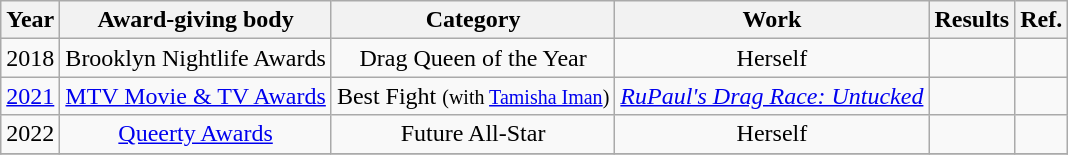<table class="wikitable sortable" >
<tr>
<th>Year</th>
<th>Award-giving body</th>
<th>Category</th>
<th>Work</th>
<th>Results</th>
<th>Ref.</th>
</tr>
<tr>
<td style="text-align:center">2018</td>
<td style="text-align:center">Brooklyn Nightlife Awards</td>
<td style="text-align:center">Drag Queen of the Year</td>
<td style="text-align:center">Herself</td>
<td></td>
<td style="text-align:center"></td>
</tr>
<tr>
<td style="text-align:center"><a href='#'>2021</a></td>
<td style="text-align:center"><a href='#'>MTV Movie & TV Awards</a></td>
<td style="text-align:center">Best Fight <small>(with <a href='#'>Tamisha Iman</a>)</small></td>
<td style="text-align:center"><em><a href='#'>RuPaul's Drag Race: Untucked</a></em></td>
<td></td>
<td style="text-align:center"></td>
</tr>
<tr>
<td style="text-align:center">2022</td>
<td style="text-align:center"><a href='#'>Queerty Awards</a></td>
<td style="text-align:center">Future All-Star</td>
<td style="text-align:center">Herself</td>
<td></td>
<td style="text-align:center"></td>
</tr>
<tr>
</tr>
</table>
